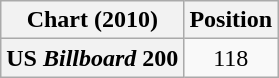<table class="wikitable plainrowheaders" style="text-align:center">
<tr>
<th scope="col">Chart (2010)</th>
<th scope="col">Position</th>
</tr>
<tr>
<th scope="row">US <em>Billboard</em> 200</th>
<td>118</td>
</tr>
</table>
